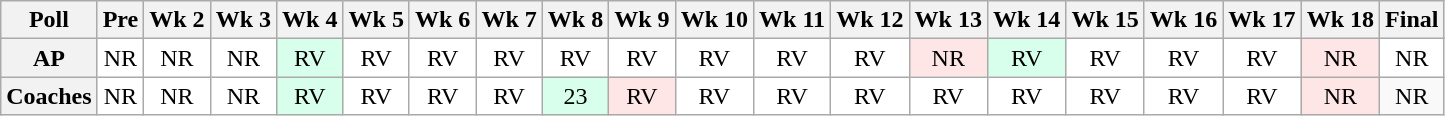<table class="wikitable" style="white-space:nowrap;">
<tr>
<th>Poll</th>
<th>Pre</th>
<th>Wk 2</th>
<th>Wk 3</th>
<th>Wk 4</th>
<th>Wk 5</th>
<th>Wk 6</th>
<th>Wk 7</th>
<th>Wk 8</th>
<th>Wk 9</th>
<th>Wk 10</th>
<th>Wk 11</th>
<th>Wk 12</th>
<th>Wk 13</th>
<th>Wk 14</th>
<th>Wk 15</th>
<th>Wk 16</th>
<th>Wk 17</th>
<th>Wk 18</th>
<th>Final</th>
</tr>
<tr style="text-align:center;">
<th>AP</th>
<td style="background:#FFF;">NR</td>
<td style="background:#FFF;">NR</td>
<td style="background:#FFF;">NR</td>
<td style="background:#D8FFEB;">RV</td>
<td style="background:#FFF;">RV</td>
<td style="background:#FFF;">RV</td>
<td style="background:#FFF;">RV</td>
<td style="background:#FFF;">RV</td>
<td style="background:#FFF;">RV</td>
<td style="background:#FFF;">RV</td>
<td style="background:#FFF;">RV</td>
<td style="background:#FFF;">RV</td>
<td style="background:#FFE6E6;">NR</td>
<td style="background:#D8FFEB;">RV</td>
<td style="background:#FFF;">RV</td>
<td style="background:#FFF;">RV</td>
<td style="background:#FFF;">RV</td>
<td style="background:#FFE6E6;">NR</td>
<td style="background:#FFF;">NR</td>
</tr>
<tr style="text-align:center;">
<th>Coaches</th>
<td style="background:#FFF;">NR</td>
<td style="background:#FFF;">NR</td>
<td style="background:#FFF;">NR</td>
<td style="background:#D8FFEB;">RV</td>
<td style="background:#FFF;">RV</td>
<td style="background:#FFF;">RV</td>
<td style="background:#FFF;">RV</td>
<td style="background:#D8FFEB;">23</td>
<td style="background:#FFE6E6;">RV</td>
<td style="background:#FFF;">RV</td>
<td style="background:#FFF;">RV</td>
<td style="background:#FFF;">RV</td>
<td style="background:#FFF;">RV</td>
<td style="background:#FFF;">RV</td>
<td style="background:#FFF;">RV</td>
<td style="background:#FFF;">RV</td>
<td style="background:#FFF;">RV</td>
<td style="background:#FFE6E6;">NR</td>
<td>NR</td>
</tr>
</table>
